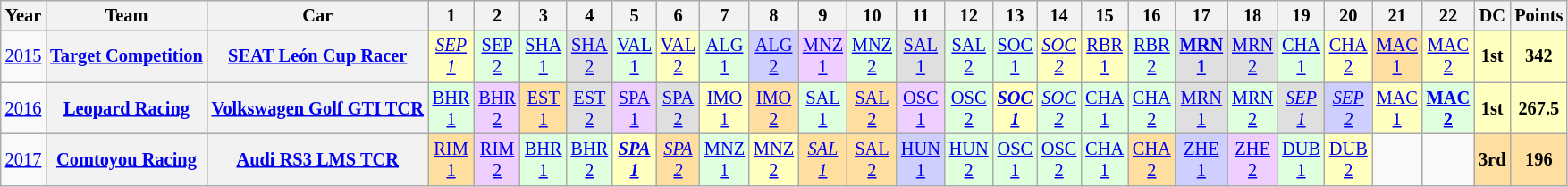<table class="wikitable" style="text-align:center; font-size:85%">
<tr>
<th>Year</th>
<th>Team</th>
<th>Car</th>
<th>1</th>
<th>2</th>
<th>3</th>
<th>4</th>
<th>5</th>
<th>6</th>
<th>7</th>
<th>8</th>
<th>9</th>
<th>10</th>
<th>11</th>
<th>12</th>
<th>13</th>
<th>14</th>
<th>15</th>
<th>16</th>
<th>17</th>
<th>18</th>
<th>19</th>
<th>20</th>
<th>21</th>
<th>22</th>
<th>DC</th>
<th>Points</th>
</tr>
<tr>
<td><a href='#'>2015</a></td>
<th><a href='#'>Target Competition</a></th>
<th><a href='#'>SEAT León Cup Racer</a></th>
<td style="background:#FFFFBF;"><em><a href='#'>SEP<br>1</a></em><br></td>
<td style="background:#DFFFDF;"><a href='#'>SEP<br>2</a><br></td>
<td style="background:#DFFFDF;"><a href='#'>SHA<br>1</a><br></td>
<td style="background:#DFDFDF;"><a href='#'>SHA<br>2</a><br></td>
<td style="background:#DFFFDF;"><a href='#'>VAL<br>1</a><br></td>
<td style="background:#FFFFBF;"><a href='#'>VAL<br>2</a><br></td>
<td style="background:#DFFFDF;"><a href='#'>ALG<br>1</a><br></td>
<td style="background:#CFCFFF;"><a href='#'>ALG<br>2</a><br></td>
<td style="background:#EFCFFF;"><a href='#'>MNZ<br>1</a><br></td>
<td style="background:#DFFFDF;"><a href='#'>MNZ<br>2</a><br></td>
<td style="background:#DFDFDF;"><a href='#'>SAL<br>1</a><br></td>
<td style="background:#DFFFDF;"><a href='#'>SAL<br>2</a><br></td>
<td style="background:#DFFFDF;"><a href='#'>SOC<br>1</a><br></td>
<td style="background:#FFFFBF;"><em><a href='#'>SOC<br>2</a></em><br></td>
<td style="background:#FFFFBF;"><a href='#'>RBR<br>1</a><br></td>
<td style="background:#DFFFDF;"><a href='#'>RBR<br>2</a><br></td>
<td style="background:#DFDFDF;"><strong><a href='#'>MRN<br>1</a></strong><br></td>
<td style="background:#DFDFDF;"><a href='#'>MRN<br>2</a><br></td>
<td style="background:#DFFFDF;"><a href='#'>CHA<br>1</a><br></td>
<td style="background:#FFFFBF;"><a href='#'>CHA<br>2</a><br></td>
<td style="background:#FFDF9F;"><a href='#'>MAC<br>1</a><br></td>
<td style="background:#FFFFBF;"><a href='#'>MAC<br>2</a><br></td>
<th style="background:#FFFFBF;">1st</th>
<th style="background:#FFFFBF;">342</th>
</tr>
<tr>
<td><a href='#'>2016</a></td>
<th><a href='#'>Leopard Racing</a></th>
<th><a href='#'>Volkswagen Golf GTI TCR</a></th>
<td style="background:#DFFFDF;"><a href='#'>BHR<br>1</a><br></td>
<td style="background:#EFCFFF;"><a href='#'>BHR<br>2</a><br></td>
<td style="background:#FFDF9F;"><a href='#'>EST<br>1</a><br></td>
<td style="background:#DFDFDF;"><a href='#'>EST<br>2</a><br></td>
<td style="background:#EFCFFF;"><a href='#'>SPA<br>1</a><br></td>
<td style="background:#DFDFDF;"><a href='#'>SPA<br>2</a><br></td>
<td style="background:#FFFFBF;"><a href='#'>IMO<br>1</a><br></td>
<td style="background:#FFDF9F;"><a href='#'>IMO<br>2</a><br></td>
<td style="background:#DFFFDF;"><a href='#'>SAL<br>1</a><br></td>
<td style="background:#FFDF9F;"><a href='#'>SAL<br>2</a><br></td>
<td style="background:#EFCFFF;"><a href='#'>OSC<br>1</a><br></td>
<td style="background:#DFFFDF;"><a href='#'>OSC<br>2</a><br></td>
<td style="background:#FFFFBF;"><strong><em><a href='#'>SOC<br>1</a></em></strong><br></td>
<td style="background:#DFFFDF;"><em><a href='#'>SOC<br>2</a></em><br></td>
<td style="background:#DFFFDF;"><a href='#'>CHA<br>1</a><br></td>
<td style="background:#DFFFDF;"><a href='#'>CHA<br>2</a><br></td>
<td style="background:#DFDFDF;"><a href='#'>MRN<br>1</a><br></td>
<td style="background:#DFFFDF;"><a href='#'>MRN<br>2</a><br></td>
<td style="background:#DFDFDF;"><em><a href='#'>SEP<br>1</a></em><br></td>
<td style="background:#CFCFFF;"><em><a href='#'>SEP<br>2</a></em><br></td>
<td style="background:#FFFFBF;"><a href='#'>MAC<br>1</a><br></td>
<td style="background:#DFFFDF;"><strong><a href='#'>MAC<br>2</a></strong><br></td>
<th style="background:#FFFFBF;">1st</th>
<th style="background:#FFFFBF;">267.5</th>
</tr>
<tr>
<td><a href='#'>2017</a></td>
<th><a href='#'>Comtoyou Racing</a></th>
<th><a href='#'>Audi RS3 LMS TCR</a></th>
<td style="background:#FFDF9F;"><a href='#'>RIM<br>1</a><br></td>
<td style="background:#EFCFFF;"><a href='#'>RIM<br>2</a><br></td>
<td style="background:#DFFFDF;"><a href='#'>BHR<br>1</a><br></td>
<td style="background:#DFFFDF;"><a href='#'>BHR<br>2</a><br></td>
<td style="background:#FFFFBF;"><strong><em><a href='#'>SPA<br>1</a></em></strong><br></td>
<td style="background:#FFDF9F;"><em><a href='#'>SPA<br>2</a></em><br></td>
<td style="background:#DFFFDF;"><a href='#'>MNZ<br>1</a><br></td>
<td style="background:#FFFFBF;"><a href='#'>MNZ<br>2</a><br></td>
<td style="background:#FFDF9F;"><em><a href='#'>SAL<br>1</a></em><br></td>
<td style="background:#FFDF9F;"><a href='#'>SAL<br>2</a><br></td>
<td style="background:#CFCFFF;"><a href='#'>HUN<br>1</a><br></td>
<td style="background:#DFFFDF;"><a href='#'>HUN<br>2</a><br></td>
<td style="background:#DFFFDF;"><a href='#'>OSC<br>1</a><br></td>
<td style="background:#DFFFDF;"><a href='#'>OSC<br>2</a><br></td>
<td style="background:#DFFFDF;"><a href='#'>CHA<br>1</a><br></td>
<td style="background:#FFDF9F;"><a href='#'>CHA<br>2</a><br></td>
<td style="background:#CFCFFF;"><a href='#'>ZHE<br>1</a><br></td>
<td style="background:#EFCFFF;"><a href='#'>ZHE<br>2</a><br></td>
<td style="background:#DFFFDF;"><a href='#'>DUB<br>1</a><br></td>
<td style="background:#FFFFBF;"><a href='#'>DUB<br>2</a><br></td>
<td></td>
<td></td>
<th style="background:#FFDF9F;">3rd</th>
<th style="background:#FFDF9F;">196</th>
</tr>
</table>
